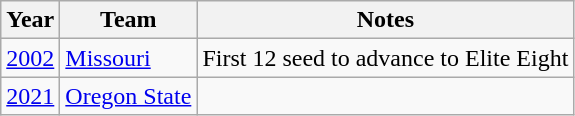<table class="wikitable">
<tr>
<th>Year</th>
<th>Team</th>
<th>Notes</th>
</tr>
<tr>
<td><a href='#'>2002</a></td>
<td><a href='#'>Missouri</a></td>
<td>First 12 seed to advance to Elite Eight</td>
</tr>
<tr>
<td><a href='#'>2021</a></td>
<td><a href='#'>Oregon State</a></td>
<td></td>
</tr>
</table>
